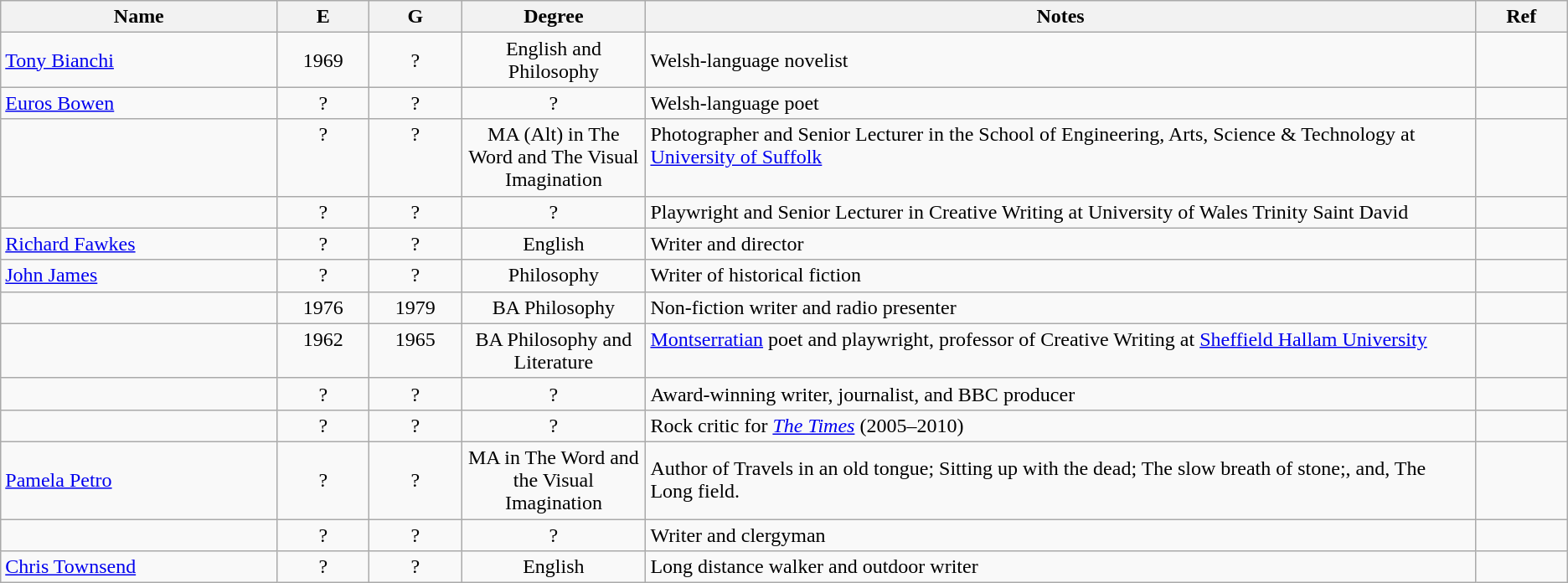<table class="wikitable sortable">
<tr>
<th scope="column" width="15%">Name</th>
<th scope="column" width="5%" class="unsortable">E</th>
<th scope="column" width="5%" class="unsortable">G</th>
<th scope="column" width="10%" class="unsortable">Degree</th>
<th scope="column" width="45%" class="unsortable">Notes</th>
<th scope="column" width="5%" class="unsortable">Ref</th>
</tr>
<tr>
<td><a href='#'>Tony Bianchi</a></td>
<td align="center">1969</td>
<td align="center">?</td>
<td align="center">English and Philosophy</td>
<td>Welsh-language novelist</td>
<td align="center"></td>
</tr>
<tr>
<td><a href='#'>Euros Bowen</a></td>
<td align="center">?</td>
<td align="center">?</td>
<td align="center">?</td>
<td>Welsh-language poet</td>
<td align="center"></td>
</tr>
<tr valign="top">
<td></td>
<td align="center">?</td>
<td align="center">?</td>
<td align="center">MA (Alt) in The Word and The Visual Imagination</td>
<td>Photographer and Senior Lecturer in the School of Engineering, Arts, Science & Technology at <a href='#'>University of Suffolk</a></td>
<td align="center"></td>
</tr>
<tr valign="top">
<td></td>
<td align="center">?</td>
<td align="center">?</td>
<td align="center">?</td>
<td>Playwright and Senior Lecturer in Creative Writing at University of Wales Trinity Saint David</td>
<td align="center"></td>
</tr>
<tr>
<td><a href='#'>Richard Fawkes</a></td>
<td align="center">?</td>
<td align="center">?</td>
<td align="center">English</td>
<td>Writer and director</td>
<td align="center"></td>
</tr>
<tr>
<td><a href='#'>John James</a></td>
<td align="center">?</td>
<td align="center">?</td>
<td align="center">Philosophy</td>
<td>Writer of historical fiction</td>
<td align="center"></td>
</tr>
<tr valign="top">
<td></td>
<td align="center">1976</td>
<td align="center">1979</td>
<td align="center">BA Philosophy</td>
<td>Non-fiction writer and radio presenter</td>
<td align="center"></td>
</tr>
<tr valign="top">
<td></td>
<td align="center">1962</td>
<td align="center">1965</td>
<td align="center">BA Philosophy and Literature</td>
<td><a href='#'>Montserratian</a> poet and playwright, professor of Creative Writing at <a href='#'>Sheffield Hallam University</a></td>
<td align="center"></td>
</tr>
<tr valign="top">
<td></td>
<td align="center">?</td>
<td align="center">?</td>
<td align="center">?</td>
<td>Award-winning writer, journalist, and BBC producer</td>
<td align="center"></td>
</tr>
<tr valign="top">
<td></td>
<td align="center">?</td>
<td align="center">?</td>
<td align="center">?</td>
<td>Rock critic for <em><a href='#'>The Times</a></em> (2005–2010)</td>
<td align="center"></td>
</tr>
<tr>
<td><a href='#'>Pamela Petro</a></td>
<td align="center">?</td>
<td align="center">?</td>
<td align="center">MA in The Word and the Visual Imagination</td>
<td>Author of Travels in an old tongue; Sitting up with the dead; The slow breath of stone;, and, The Long field.</td>
<td align="center"></td>
</tr>
<tr valign="top">
<td></td>
<td align="center">?</td>
<td align="center">?</td>
<td align="center">?</td>
<td>Writer and clergyman</td>
<td align="center"></td>
</tr>
<tr>
<td><a href='#'>Chris Townsend</a></td>
<td align="center">?</td>
<td align="center">?</td>
<td align="center">English</td>
<td>Long distance walker and outdoor writer</td>
<td align="center"></td>
</tr>
</table>
